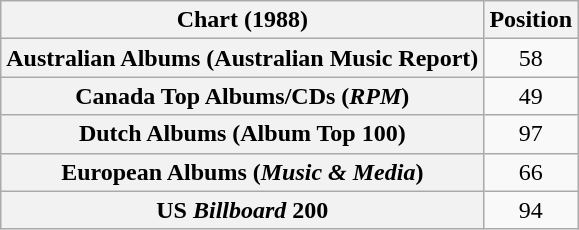<table class="wikitable sortable plainrowheaders" style="text-align:center">
<tr>
<th scope="col">Chart (1988)</th>
<th scope="col">Position</th>
</tr>
<tr>
<th scope="row">Australian Albums (Australian Music Report)</th>
<td>58</td>
</tr>
<tr>
<th scope="row">Canada Top Albums/CDs (<em>RPM</em>)</th>
<td>49</td>
</tr>
<tr>
<th scope="row">Dutch Albums (Album Top 100)</th>
<td>97</td>
</tr>
<tr>
<th scope="row">European Albums (<em>Music & Media</em>)</th>
<td>66</td>
</tr>
<tr>
<th scope="row">US <em>Billboard</em> 200</th>
<td>94</td>
</tr>
</table>
